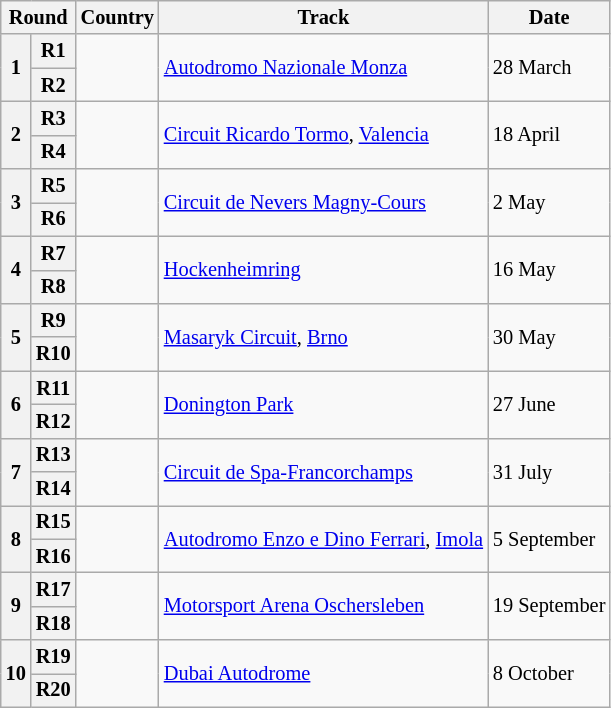<table class="wikitable" style="font-size: 85%;">
<tr>
<th colspan=2>Round</th>
<th>Country</th>
<th>Track</th>
<th>Date</th>
</tr>
<tr>
<th rowspan=2>1</th>
<th>R1</th>
<td rowspan=2></td>
<td rowspan=2><a href='#'>Autodromo Nazionale Monza</a></td>
<td rowspan=2>28 March</td>
</tr>
<tr>
<th>R2</th>
</tr>
<tr>
<th rowspan=2>2</th>
<th>R3</th>
<td rowspan=2></td>
<td rowspan=2><a href='#'>Circuit Ricardo Tormo</a>, <a href='#'>Valencia</a></td>
<td rowspan=2>18 April</td>
</tr>
<tr>
<th>R4</th>
</tr>
<tr>
<th rowspan=2>3</th>
<th>R5</th>
<td rowspan=2></td>
<td rowspan=2><a href='#'>Circuit de Nevers Magny-Cours</a></td>
<td rowspan=2>2 May</td>
</tr>
<tr>
<th>R6</th>
</tr>
<tr>
<th rowspan=2>4</th>
<th>R7</th>
<td rowspan=2></td>
<td rowspan=2><a href='#'>Hockenheimring</a></td>
<td rowspan=2>16 May</td>
</tr>
<tr>
<th>R8</th>
</tr>
<tr>
<th rowspan=2>5</th>
<th>R9</th>
<td rowspan=2></td>
<td rowspan=2><a href='#'>Masaryk Circuit</a>, <a href='#'>Brno</a></td>
<td rowspan=2>30 May</td>
</tr>
<tr>
<th>R10</th>
</tr>
<tr>
<th rowspan=2>6</th>
<th>R11</th>
<td rowspan=2></td>
<td rowspan=2><a href='#'>Donington Park</a></td>
<td rowspan=2>27 June</td>
</tr>
<tr>
<th>R12</th>
</tr>
<tr>
<th rowspan=2>7</th>
<th>R13</th>
<td rowspan=2></td>
<td rowspan=2><a href='#'>Circuit de Spa-Francorchamps</a></td>
<td rowspan=2>31 July</td>
</tr>
<tr>
<th>R14</th>
</tr>
<tr>
<th rowspan=2>8</th>
<th>R15</th>
<td rowspan=2></td>
<td rowspan=2><a href='#'>Autodromo Enzo e Dino Ferrari</a>, <a href='#'>Imola</a></td>
<td rowspan=2>5 September</td>
</tr>
<tr>
<th>R16</th>
</tr>
<tr>
<th rowspan=2>9</th>
<th>R17</th>
<td rowspan=2></td>
<td rowspan=2><a href='#'>Motorsport Arena Oschersleben</a></td>
<td rowspan=2>19 September</td>
</tr>
<tr>
<th>R18</th>
</tr>
<tr>
<th rowspan=2>10</th>
<th>R19</th>
<td rowspan=2></td>
<td rowspan=2><a href='#'>Dubai Autodrome</a></td>
<td rowspan=2>8 October</td>
</tr>
<tr>
<th>R20</th>
</tr>
</table>
